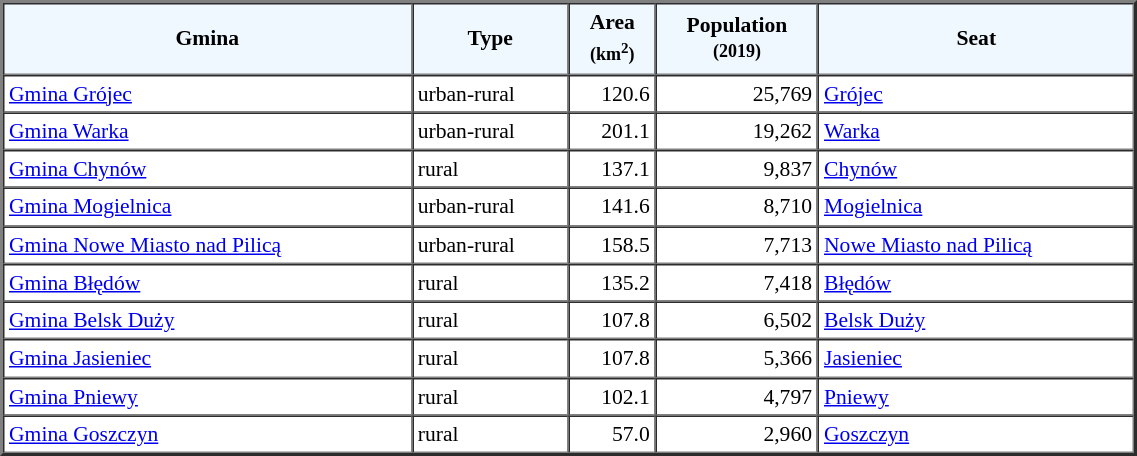<table width="60%" border="2" cellpadding="3" cellspacing="0" style="font-size:90%;line-height:120%;">
<tr bgcolor="F0F8FF">
<td style="text-align:center;"><strong>Gmina</strong></td>
<td style="text-align:center;"><strong>Type</strong></td>
<td style="text-align:center;"><strong>Area<br><small>(km<sup>2</sup>)</small></strong></td>
<td style="text-align:center;"><strong>Population<br><small>(2019)</small></strong></td>
<td style="text-align:center;"><strong>Seat</strong></td>
</tr>
<tr>
<td><a href='#'>Gmina Grójec</a></td>
<td>urban-rural</td>
<td style="text-align:right;">120.6</td>
<td style="text-align:right;">25,769</td>
<td><a href='#'>Grójec</a></td>
</tr>
<tr>
<td><a href='#'>Gmina Warka</a></td>
<td>urban-rural</td>
<td style="text-align:right;">201.1</td>
<td style="text-align:right;">19,262</td>
<td><a href='#'>Warka</a></td>
</tr>
<tr>
<td><a href='#'>Gmina Chynów</a></td>
<td>rural</td>
<td style="text-align:right;">137.1</td>
<td style="text-align:right;">9,837</td>
<td><a href='#'>Chynów</a></td>
</tr>
<tr>
<td><a href='#'>Gmina Mogielnica</a></td>
<td>urban-rural</td>
<td style="text-align:right;">141.6</td>
<td style="text-align:right;">8,710</td>
<td><a href='#'>Mogielnica</a></td>
</tr>
<tr>
<td><a href='#'>Gmina Nowe Miasto nad Pilicą</a></td>
<td>urban-rural</td>
<td style="text-align:right;">158.5</td>
<td style="text-align:right;">7,713</td>
<td><a href='#'>Nowe Miasto nad Pilicą</a></td>
</tr>
<tr>
<td><a href='#'>Gmina Błędów</a></td>
<td>rural</td>
<td style="text-align:right;">135.2</td>
<td style="text-align:right;">7,418</td>
<td><a href='#'>Błędów</a></td>
</tr>
<tr>
<td><a href='#'>Gmina Belsk Duży</a></td>
<td>rural</td>
<td style="text-align:right;">107.8</td>
<td style="text-align:right;">6,502</td>
<td><a href='#'>Belsk Duży</a></td>
</tr>
<tr>
<td><a href='#'>Gmina Jasieniec</a></td>
<td>rural</td>
<td style="text-align:right;">107.8</td>
<td style="text-align:right;">5,366</td>
<td><a href='#'>Jasieniec</a></td>
</tr>
<tr>
<td><a href='#'>Gmina Pniewy</a></td>
<td>rural</td>
<td style="text-align:right;">102.1</td>
<td style="text-align:right;">4,797</td>
<td><a href='#'>Pniewy</a></td>
</tr>
<tr>
<td><a href='#'>Gmina Goszczyn</a></td>
<td>rural</td>
<td style="text-align:right;">57.0</td>
<td style="text-align:right;">2,960</td>
<td><a href='#'>Goszczyn</a></td>
</tr>
<tr>
</tr>
</table>
